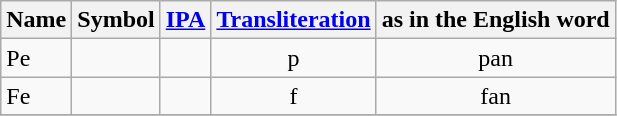<table class="wikitable">
<tr>
<th ! colspan=1>Name</th>
<th ! colspan=1>Symbol</th>
<th ! colspan=1><a href='#'>IPA</a></th>
<th ! colspan=1><a href='#'>Transliteration</a></th>
<th ! colspan=1>as in the English word</th>
</tr>
<tr>
<td>Pe</td>
<td align=center></td>
<td align="center"></td>
<td align="center">p</td>
<td align="center">pan</td>
</tr>
<tr>
<td>Fe</td>
<td align=center></td>
<td align="center"></td>
<td align="center">f</td>
<td align="center">fan</td>
</tr>
<tr>
</tr>
</table>
